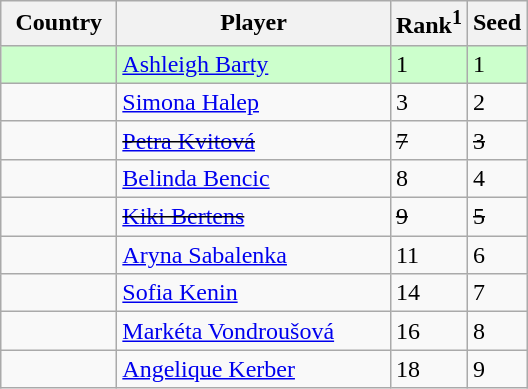<table class="sortable wikitable">
<tr>
<th width=70>Country</th>
<th width=175>Player</th>
<th>Rank<sup>1</sup></th>
<th>Seed</th>
</tr>
<tr style="background:#cfc;">
<td></td>
<td><a href='#'>Ashleigh Barty</a></td>
<td>1</td>
<td>1</td>
</tr>
<tr>
<td></td>
<td><a href='#'>Simona Halep</a></td>
<td>3</td>
<td>2</td>
</tr>
<tr>
<td><s></s></td>
<td><s><a href='#'>Petra Kvitová</a></s></td>
<td><s>7</s></td>
<td><s>3</s></td>
</tr>
<tr>
<td></td>
<td><a href='#'>Belinda Bencic</a></td>
<td>8</td>
<td>4</td>
</tr>
<tr>
<td><s></s></td>
<td><s><a href='#'>Kiki Bertens</a></s></td>
<td><s>9</s></td>
<td><s>5</s></td>
</tr>
<tr>
<td></td>
<td><a href='#'>Aryna Sabalenka</a></td>
<td>11</td>
<td>6</td>
</tr>
<tr>
<td></td>
<td><a href='#'>Sofia Kenin</a></td>
<td>14</td>
<td>7</td>
</tr>
<tr>
<td></td>
<td><a href='#'>Markéta Vondroušová</a></td>
<td>16</td>
<td>8</td>
</tr>
<tr>
<td></td>
<td><a href='#'>Angelique Kerber</a></td>
<td>18</td>
<td>9</td>
</tr>
</table>
